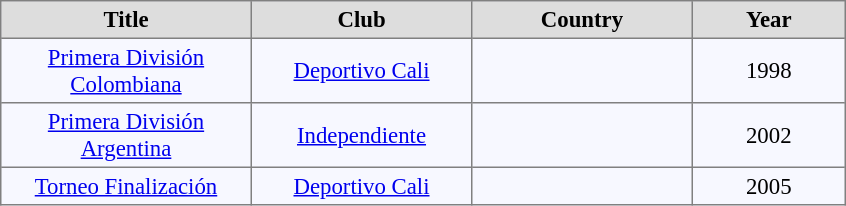<table align="center" bgcolor="#f7f8ff" cellpadding="3" cellspacing="0" border="1" style="font-size: 95%; border: gray solid 1px; border-collapse: collapse;">
<tr align=center bgcolor=#DDDDDD style="color:black;">
<th width="160">Title</th>
<th width="140">Club</th>
<th width="140">Country</th>
<th width="95">Year</th>
</tr>
<tr align=center>
<td><a href='#'>Primera División Colombiana</a></td>
<td><a href='#'>Deportivo Cali</a></td>
<td></td>
<td>1998</td>
</tr>
<tr align=center>
<td><a href='#'>Primera División Argentina</a></td>
<td><a href='#'>Independiente</a></td>
<td></td>
<td>2002</td>
</tr>
<tr align="center">
<td><a href='#'>Torneo Finalización</a></td>
<td><a href='#'>Deportivo Cali</a></td>
<td></td>
<td>2005</td>
</tr>
</table>
